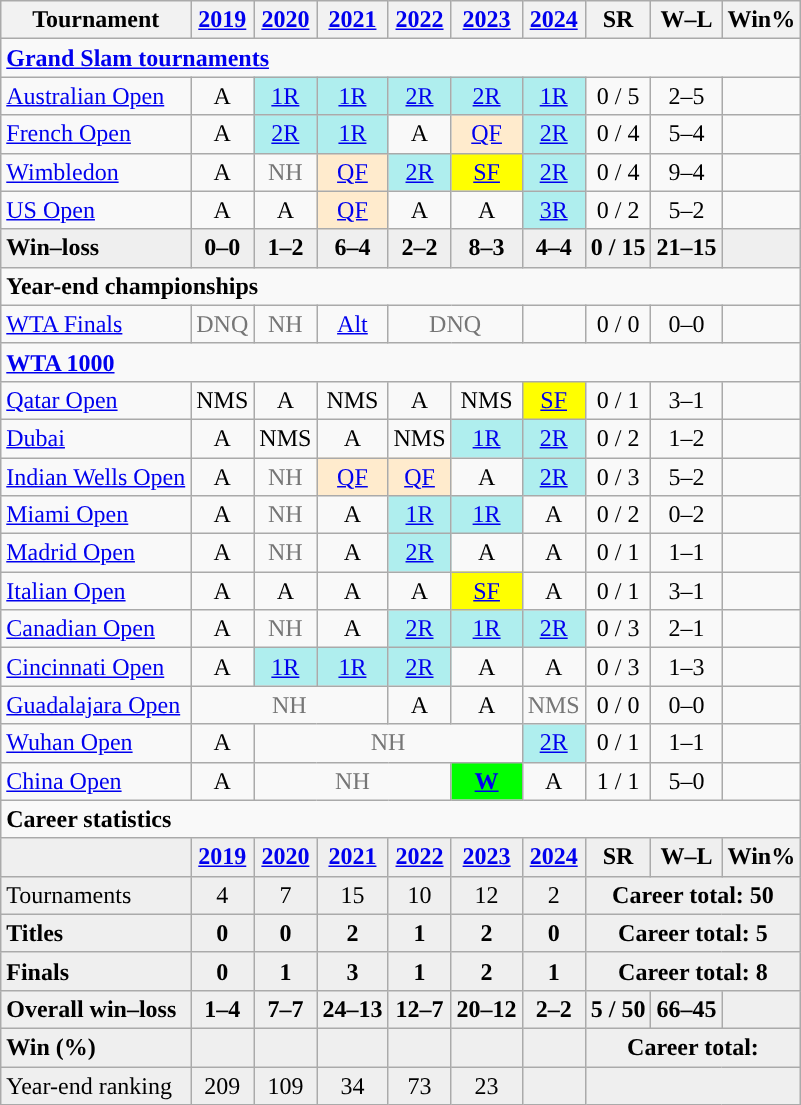<table class=wikitable style=text-align:center>
<tr>
<th>Tournament</th>
<th><a href='#'>2019</a></th>
<th><a href='#'>2020</a></th>
<th><a href='#'>2021</a></th>
<th><a href='#'>2022</a></th>
<th><a href='#'>2023</a></th>
<th><a href='#'>2024</a></th>
<th>SR</th>
<th>W–L</th>
<th>Win%</th>
</tr>
<tr>
<td colspan="10" style="text-align:left"><strong><a href='#'>Grand Slam tournaments</a></strong></td>
</tr>
<tr>
<td style=text-align:left><a href='#'>Australian Open</a></td>
<td>A</td>
<td style=background:#afeeee><a href='#'>1R</a></td>
<td style=background:#afeeee><a href='#'>1R</a></td>
<td style=background:#afeeee><a href='#'>2R</a></td>
<td style=background:#afeeee><a href='#'>2R</a></td>
<td style=background:#afeeee><a href='#'>1R</a></td>
<td>0 / 5</td>
<td>2–5</td>
<td></td>
</tr>
<tr>
<td style=text-align:left><a href='#'>French Open</a></td>
<td>A</td>
<td style=background:#afeeee><a href='#'>2R</a></td>
<td style=background:#afeeee><a href='#'>1R</a></td>
<td>A</td>
<td style=background:#ffebcd><a href='#'>QF</a></td>
<td style=background:#afeeee><a href='#'>2R</a></td>
<td>0 / 4</td>
<td>5–4</td>
<td></td>
</tr>
<tr>
<td style=text-align:left><a href='#'>Wimbledon</a></td>
<td>A</td>
<td style=color:#767676>NH</td>
<td style=background:#ffebcd><a href='#'>QF</a></td>
<td style=background:#afeeee><a href='#'>2R</a></td>
<td style=background:yellow><a href='#'>SF</a></td>
<td style=background:#afeeee><a href='#'>2R</a></td>
<td>0 / 4</td>
<td>9–4</td>
<td></td>
</tr>
<tr>
<td style=text-align:left><a href='#'>US Open</a></td>
<td>A</td>
<td>A</td>
<td style=background:#ffebcd><a href='#'>QF</a></td>
<td>A</td>
<td>A</td>
<td style=background:#afeeee><a href='#'>3R</a></td>
<td>0 / 2</td>
<td>5–2</td>
<td></td>
</tr>
<tr style=background:#efefef;font-weight:bold>
<td style=text-align:left>Win–loss</td>
<td>0–0</td>
<td>1–2</td>
<td>6–4</td>
<td>2–2</td>
<td>8–3</td>
<td>4–4</td>
<td>0 / 15</td>
<td>21–15</td>
<td></td>
</tr>
<tr>
<td colspan="10" style="text-align:left"><strong>Year-end championships</strong></td>
</tr>
<tr>
<td style=text-align:left><a href='#'>WTA Finals</a></td>
<td style=color:#767676>DNQ</td>
<td style=color:#767676>NH</td>
<td><a href='#'>Alt</a></td>
<td colspan="2" style="color:#767676">DNQ</td>
<td></td>
<td>0 / 0</td>
<td>0–0</td>
<td></td>
</tr>
<tr>
<td colspan="10" style="text-align:left"><strong><a href='#'>WTA 1000</a></strong></td>
</tr>
<tr>
<td style="text-align:left"><a href='#'>Qatar Open</a></td>
<td =style="color:#767676">NMS</td>
<td>A</td>
<td =style="color:#767676">NMS</td>
<td>A</td>
<td =style="color:#767676">NMS</td>
<td style="background:yellow"><a href='#'>SF</a></td>
<td>0 / 1</td>
<td>3–1</td>
<td></td>
</tr>
<tr>
<td style="text-align:left"><a href='#'>Dubai</a></td>
<td>A</td>
<td =style="color:#767676">NMS</td>
<td>A</td>
<td =style="color:#767676">NMS</td>
<td style="background:#afeeee"><a href='#'>1R</a></td>
<td style="background:#afeeee"><a href='#'>2R</a></td>
<td>0 / 2</td>
<td>1–2</td>
<td></td>
</tr>
<tr>
<td style="text-align:left"><a href='#'>Indian Wells Open</a></td>
<td>A</td>
<td style="color:#767676">NH</td>
<td style="background:#ffebcd"><a href='#'>QF</a></td>
<td style="background:#ffebcd"><a href='#'>QF</a></td>
<td>A</td>
<td style="background:#afeeee"><a href='#'>2R</a></td>
<td>0 / 3</td>
<td>5–2</td>
<td></td>
</tr>
<tr>
<td style="text-align:left"><a href='#'>Miami Open</a></td>
<td>A</td>
<td style="color:#767676">NH</td>
<td>A</td>
<td style="background:#afeeee"><a href='#'>1R</a></td>
<td style="background:#afeeee"><a href='#'>1R</a></td>
<td>A</td>
<td>0 / 2</td>
<td>0–2</td>
<td></td>
</tr>
<tr>
<td style="text-align:left"><a href='#'>Madrid Open</a></td>
<td>A</td>
<td style="color:#767676">NH</td>
<td>A</td>
<td style="background:#afeeee"><a href='#'>2R</a></td>
<td>A</td>
<td>A</td>
<td>0 / 1</td>
<td>1–1</td>
<td></td>
</tr>
<tr>
<td style="text-align:left"><a href='#'>Italian Open</a></td>
<td>A</td>
<td>A</td>
<td>A</td>
<td>A</td>
<td style="background:yellow"><a href='#'>SF</a></td>
<td>A</td>
<td>0 / 1</td>
<td>3–1</td>
<td></td>
</tr>
<tr>
<td style="text-align:left"><a href='#'>Canadian Open</a></td>
<td>A</td>
<td style="color:#767676">NH</td>
<td>A</td>
<td style="background:#afeeee"><a href='#'>2R</a></td>
<td style="background:#afeeee"><a href='#'>1R</a></td>
<td style="background:#afeeee"><a href='#'>2R</a></td>
<td>0 / 3</td>
<td>2–1</td>
<td></td>
</tr>
<tr>
<td style="text-align:left"><a href='#'>Cincinnati Open</a></td>
<td>A</td>
<td style="background:#afeeee"><a href='#'>1R</a></td>
<td style="background:#afeeee"><a href='#'>1R</a></td>
<td style="background:#afeeee"><a href='#'>2R</a></td>
<td>A</td>
<td>A</td>
<td>0 / 3</td>
<td>1–3</td>
<td></td>
</tr>
<tr>
<td style="text-align:left"><a href='#'>Guadalajara Open</a></td>
<td colspan="3" style="color:#767676">NH</td>
<td>A</td>
<td>A</td>
<td style="color:#767676">NMS</td>
<td>0 / 0</td>
<td>0–0</td>
<td></td>
</tr>
<tr>
<td style="text-align:left"><a href='#'>Wuhan Open</a></td>
<td>A</td>
<td colspan="4" style="color:#767676">NH</td>
<td style=background:#afeeee><a href='#'>2R</a></td>
<td>0 / 1</td>
<td>1–1</td>
<td></td>
</tr>
<tr>
<td style="text-align:left"><a href='#'>China Open</a></td>
<td>A</td>
<td colspan="3" style="color:#767676">NH</td>
<td style="background:lime"><strong><a href='#'>W</a></strong></td>
<td>A</td>
<td>1 / 1</td>
<td>5–0</td>
<td></td>
</tr>
<tr>
<td colspan="10" style="text-align:left"><strong>Career statistics</strong></td>
</tr>
<tr style="background:#efefef;font-weight:bold">
<td></td>
<td><a href='#'>2019</a></td>
<td><a href='#'>2020</a></td>
<td><a href='#'>2021</a></td>
<td><a href='#'>2022</a></td>
<td><a href='#'>2023</a></td>
<td><a href='#'>2024</a></td>
<td>SR</td>
<td>W–L</td>
<td>Win%</td>
</tr>
<tr style="background:#efefef">
<td style="text-align:left">Tournaments</td>
<td>4</td>
<td>7</td>
<td>15</td>
<td>10</td>
<td>12</td>
<td>2</td>
<td colspan="3"><strong>Career total: 50</strong></td>
</tr>
<tr style="background:#efefef;font-weight:bold">
<td style="text-align:left">Titles</td>
<td>0</td>
<td>0</td>
<td>2</td>
<td>1</td>
<td>2</td>
<td>0</td>
<td colspan="3">Career total: 5</td>
</tr>
<tr style="background:#efefef;font-weight:bold">
<td style="text-align:left">Finals</td>
<td>0</td>
<td>1</td>
<td>3</td>
<td>1</td>
<td>2</td>
<td>1</td>
<td colspan="3">Career total: 8</td>
</tr>
<tr style="background:#efefef;font-weight:bold">
<td style="text-align:left">Overall win–loss</td>
<td>1–4</td>
<td>7–7</td>
<td>24–13</td>
<td>12–7</td>
<td>20–12</td>
<td>2–2</td>
<td>5 / 50</td>
<td>66–45</td>
<td></td>
</tr>
<tr style="background:#efefef;font-weight:bold">
<td style="text-align:left">Win (%)</td>
<td></td>
<td></td>
<td></td>
<td></td>
<td></td>
<td></td>
<td colspan="3">Career total: </td>
</tr>
<tr style="background:#efefef">
<td style="text-align:left">Year-end ranking</td>
<td>209</td>
<td>109</td>
<td>34</td>
<td>73</td>
<td>23</td>
<td></td>
<td colspan="3"></td>
</tr>
</table>
